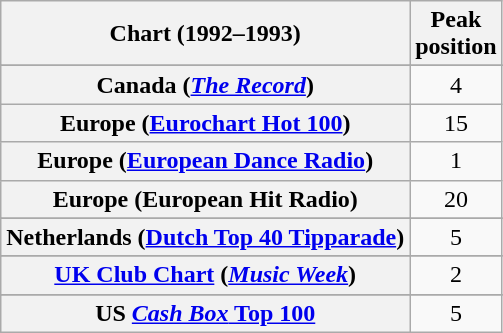<table class="wikitable sortable plainrowheaders" style="text-align:center">
<tr>
<th>Chart (1992–1993)</th>
<th>Peak<br>position</th>
</tr>
<tr>
</tr>
<tr>
</tr>
<tr>
</tr>
<tr>
<th scope="row">Canada (<em><a href='#'>The Record</a></em>)</th>
<td>4</td>
</tr>
<tr>
<th scope="row">Europe (<a href='#'>Eurochart Hot 100</a>)</th>
<td>15</td>
</tr>
<tr>
<th scope="row">Europe (<a href='#'>European Dance Radio</a>)</th>
<td>1</td>
</tr>
<tr>
<th scope="row">Europe (European Hit Radio)</th>
<td>20</td>
</tr>
<tr>
</tr>
<tr>
</tr>
<tr>
</tr>
<tr>
<th scope="row">Netherlands (<a href='#'>Dutch Top 40 Tipparade</a>)</th>
<td>5</td>
</tr>
<tr>
</tr>
<tr>
</tr>
<tr>
</tr>
<tr>
<th scope="row"><a href='#'>UK Club Chart</a> (<em><a href='#'>Music Week</a></em>)</th>
<td>2</td>
</tr>
<tr>
</tr>
<tr>
</tr>
<tr>
</tr>
<tr>
</tr>
<tr>
</tr>
<tr>
</tr>
<tr>
</tr>
<tr>
<th scope="row">US <a href='#'><em>Cash Box</em> Top 100</a></th>
<td>5</td>
</tr>
</table>
